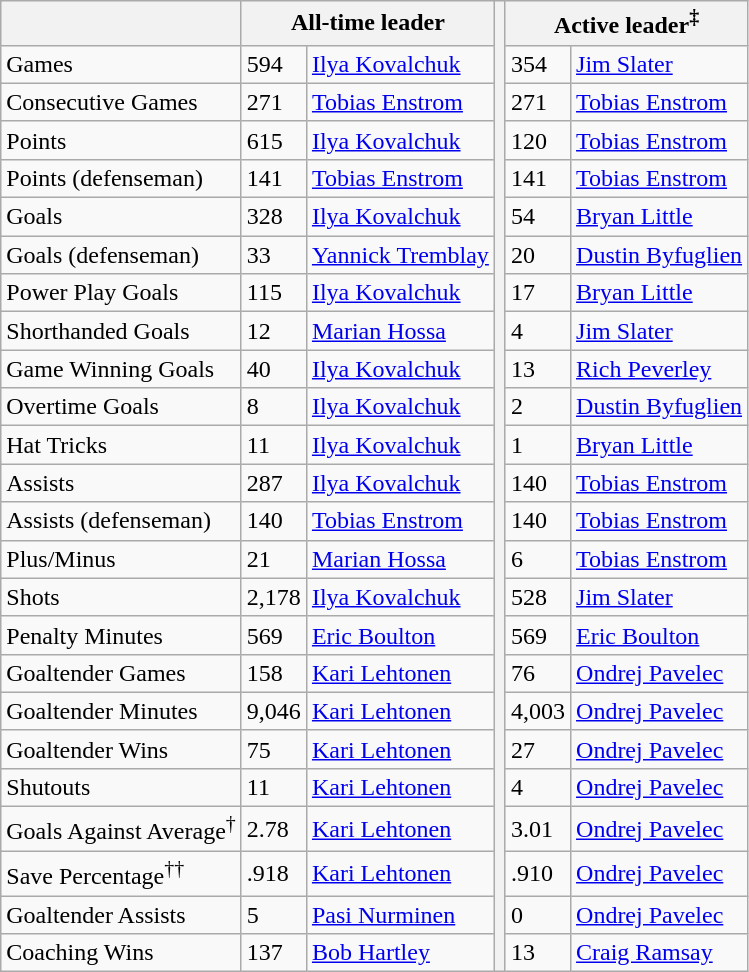<table class="wikitable">
<tr>
<th></th>
<th colspan="2">All-time leader</th>
<th rowspan="25"></th>
<th colspan="2">Active leader<sup>‡</sup></th>
</tr>
<tr>
<td>Games</td>
<td>594</td>
<td><a href='#'>Ilya Kovalchuk</a></td>
<td>354</td>
<td><a href='#'>Jim Slater</a></td>
</tr>
<tr>
<td>Consecutive Games</td>
<td>271</td>
<td><a href='#'>Tobias Enstrom</a></td>
<td>271</td>
<td><a href='#'>Tobias Enstrom</a></td>
</tr>
<tr>
<td>Points</td>
<td>615</td>
<td><a href='#'>Ilya Kovalchuk</a></td>
<td>120</td>
<td><a href='#'>Tobias Enstrom</a></td>
</tr>
<tr>
<td>Points (defenseman)</td>
<td>141</td>
<td><a href='#'>Tobias Enstrom</a></td>
<td>141</td>
<td><a href='#'>Tobias Enstrom</a></td>
</tr>
<tr>
<td>Goals</td>
<td>328</td>
<td><a href='#'>Ilya Kovalchuk</a></td>
<td>54</td>
<td><a href='#'>Bryan Little</a></td>
</tr>
<tr>
<td>Goals (defenseman)</td>
<td>33</td>
<td><a href='#'>Yannick Tremblay</a></td>
<td>20</td>
<td><a href='#'>Dustin Byfuglien</a></td>
</tr>
<tr>
<td>Power Play Goals</td>
<td>115</td>
<td><a href='#'>Ilya Kovalchuk</a></td>
<td>17</td>
<td><a href='#'>Bryan Little</a></td>
</tr>
<tr>
<td>Shorthanded Goals</td>
<td>12</td>
<td><a href='#'>Marian Hossa</a></td>
<td>4</td>
<td><a href='#'>Jim Slater</a></td>
</tr>
<tr>
<td>Game Winning Goals</td>
<td>40</td>
<td><a href='#'>Ilya Kovalchuk</a></td>
<td>13</td>
<td><a href='#'>Rich Peverley</a></td>
</tr>
<tr>
<td>Overtime Goals</td>
<td>8</td>
<td><a href='#'>Ilya Kovalchuk</a></td>
<td>2</td>
<td><a href='#'>Dustin Byfuglien</a></td>
</tr>
<tr>
<td>Hat Tricks</td>
<td>11</td>
<td><a href='#'>Ilya Kovalchuk</a></td>
<td>1</td>
<td><a href='#'>Bryan Little</a></td>
</tr>
<tr>
<td>Assists</td>
<td>287</td>
<td><a href='#'>Ilya Kovalchuk</a></td>
<td>140</td>
<td><a href='#'>Tobias Enstrom</a></td>
</tr>
<tr>
<td>Assists (defenseman)</td>
<td>140</td>
<td><a href='#'>Tobias Enstrom</a></td>
<td>140</td>
<td><a href='#'>Tobias Enstrom</a></td>
</tr>
<tr>
<td>Plus/Minus</td>
<td>21</td>
<td><a href='#'>Marian Hossa</a></td>
<td>6</td>
<td><a href='#'>Tobias Enstrom</a></td>
</tr>
<tr>
<td>Shots</td>
<td>2,178</td>
<td><a href='#'>Ilya Kovalchuk</a></td>
<td>528</td>
<td><a href='#'>Jim Slater</a></td>
</tr>
<tr>
<td>Penalty Minutes</td>
<td>569</td>
<td><a href='#'>Eric Boulton</a></td>
<td>569</td>
<td><a href='#'>Eric Boulton</a></td>
</tr>
<tr>
<td>Goaltender Games</td>
<td>158</td>
<td><a href='#'>Kari Lehtonen</a></td>
<td>76</td>
<td><a href='#'>Ondrej Pavelec</a></td>
</tr>
<tr>
<td>Goaltender Minutes</td>
<td>9,046</td>
<td><a href='#'>Kari Lehtonen</a></td>
<td>4,003</td>
<td><a href='#'>Ondrej Pavelec</a></td>
</tr>
<tr>
<td>Goaltender Wins</td>
<td>75</td>
<td><a href='#'>Kari Lehtonen</a></td>
<td>27</td>
<td><a href='#'>Ondrej Pavelec</a></td>
</tr>
<tr>
<td>Shutouts</td>
<td>11</td>
<td><a href='#'>Kari Lehtonen</a></td>
<td>4</td>
<td><a href='#'>Ondrej Pavelec</a></td>
</tr>
<tr>
<td>Goals Against Average<sup>†</sup></td>
<td>2.78</td>
<td><a href='#'>Kari Lehtonen</a></td>
<td>3.01</td>
<td><a href='#'>Ondrej Pavelec</a></td>
</tr>
<tr>
<td>Save Percentage<sup>††</sup></td>
<td>.918</td>
<td><a href='#'>Kari Lehtonen</a></td>
<td>.910</td>
<td><a href='#'>Ondrej Pavelec</a></td>
</tr>
<tr>
<td>Goaltender Assists</td>
<td>5</td>
<td><a href='#'>Pasi Nurminen</a></td>
<td>0</td>
<td><a href='#'>Ondrej Pavelec</a></td>
</tr>
<tr>
<td>Coaching Wins</td>
<td>137</td>
<td><a href='#'>Bob Hartley</a></td>
<td>13</td>
<td><a href='#'>Craig Ramsay</a></td>
</tr>
</table>
